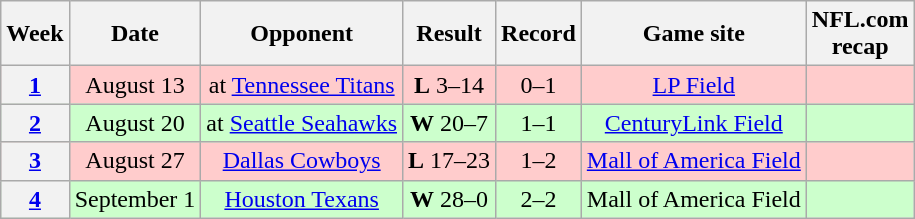<table class="wikitable" style="text-align:center">
<tr>
<th>Week</th>
<th>Date</th>
<th>Opponent</th>
<th>Result</th>
<th>Record</th>
<th>Game site</th>
<th>NFL.com<br>recap</th>
</tr>
<tr style="background:#fcc;">
<th><a href='#'>1</a></th>
<td>August 13</td>
<td>at <a href='#'>Tennessee Titans</a></td>
<td><strong>L</strong> 3–14</td>
<td>0–1</td>
<td><a href='#'>LP Field</a></td>
<td></td>
</tr>
<tr style="background:#cfc;">
<th><a href='#'>2</a></th>
<td>August 20</td>
<td>at <a href='#'>Seattle Seahawks</a></td>
<td><strong>W</strong> 20–7</td>
<td>1–1</td>
<td><a href='#'>CenturyLink Field</a></td>
<td></td>
</tr>
<tr style="background:#fcc;">
<th><a href='#'>3</a></th>
<td>August 27</td>
<td><a href='#'>Dallas Cowboys</a></td>
<td><strong>L</strong> 17–23</td>
<td>1–2</td>
<td><a href='#'>Mall of America Field</a></td>
<td></td>
</tr>
<tr style="background:#cfc;">
<th><a href='#'>4</a></th>
<td>September 1</td>
<td><a href='#'>Houston Texans</a></td>
<td><strong>W</strong> 28–0</td>
<td>2–2</td>
<td>Mall of America Field</td>
<td></td>
</tr>
</table>
